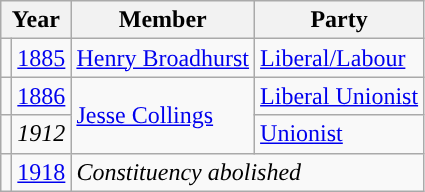<table class="wikitable">
<tr>
<th colspan="2">Year</th>
<th>Member</th>
<th>Party</th>
</tr>
<tr>
<td style="color:inherit;background-color: "></td>
<td><a href='#'>1885</a></td>
<td><a href='#'>Henry Broadhurst</a></td>
<td><a href='#'>Liberal/Labour</a></td>
</tr>
<tr>
<td style="color:inherit;background-color: "></td>
<td><a href='#'>1886</a></td>
<td rowspan="2"><a href='#'>Jesse Collings</a></td>
<td><a href='#'>Liberal Unionist</a></td>
</tr>
<tr>
<td style="color:inherit;background-color: "></td>
<td><em>1912</em></td>
<td><a href='#'>Unionist</a></td>
</tr>
<tr>
<td></td>
<td><a href='#'>1918</a></td>
<td colspan="2"><em>Constituency abolished</em></td>
</tr>
</table>
